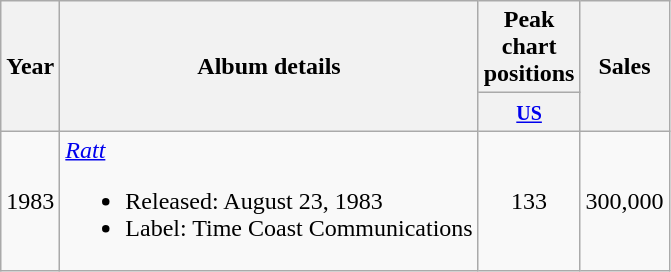<table class="wikitable">
<tr>
<th rowspan=2>Year</th>
<th rowspan=2>Album details</th>
<th colspan=1>Peak chart positions</th>
<th rowspan=2>Sales</th>
</tr>
<tr>
<th style="width:2em"><small><a href='#'>US</a></small></th>
</tr>
<tr>
<td>1983</td>
<td><em><a href='#'>Ratt</a></em><br><ul><li>Released: August 23, 1983</li><li>Label: Time Coast Communications</li></ul></td>
<td align="center">133</td>
<td align="center">300,000</td>
</tr>
</table>
